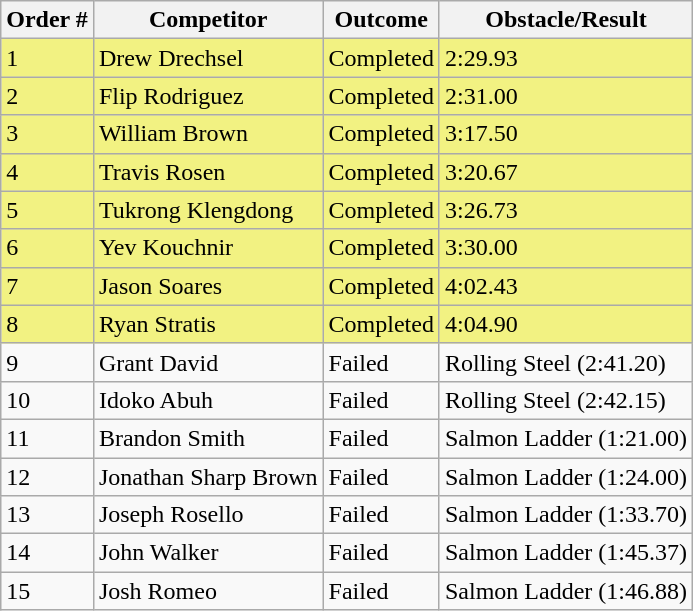<table class="wikitable sortable">
<tr>
<th>Order #</th>
<th>Competitor</th>
<th>Outcome</th>
<th>Obstacle/Result</th>
</tr>
<tr style="background-color:#f2f282">
<td>1</td>
<td>Drew Drechsel</td>
<td>Completed</td>
<td>2:29.93</td>
</tr>
<tr style="background-color:#f2f282">
<td>2</td>
<td>Flip Rodriguez</td>
<td>Completed</td>
<td>2:31.00</td>
</tr>
<tr style="background-color:#f2f282">
<td>3</td>
<td>William Brown</td>
<td>Completed</td>
<td>3:17.50</td>
</tr>
<tr style="background-color:#f2f282">
<td>4</td>
<td>Travis Rosen</td>
<td>Completed</td>
<td>3:20.67</td>
</tr>
<tr style="background-color:#f2f282">
<td>5</td>
<td>Tukrong Klengdong</td>
<td>Completed</td>
<td>3:26.73</td>
</tr>
<tr style="background-color:#f2f282">
<td>6</td>
<td>Yev Kouchnir</td>
<td>Completed</td>
<td>3:30.00</td>
</tr>
<tr style="background-color:#f2f282">
<td>7</td>
<td>Jason Soares</td>
<td>Completed</td>
<td>4:02.43</td>
</tr>
<tr style="background-color:#f2f282">
<td>8</td>
<td>Ryan Stratis</td>
<td>Completed</td>
<td>4:04.90</td>
</tr>
<tr>
<td>9</td>
<td>Grant David</td>
<td>Failed</td>
<td>Rolling Steel (2:41.20)</td>
</tr>
<tr>
<td>10</td>
<td>Idoko Abuh</td>
<td>Failed</td>
<td>Rolling Steel (2:42.15)</td>
</tr>
<tr>
<td>11</td>
<td>Brandon Smith</td>
<td>Failed</td>
<td>Salmon Ladder (1:21.00)</td>
</tr>
<tr>
<td>12</td>
<td>Jonathan Sharp Brown</td>
<td>Failed</td>
<td>Salmon Ladder (1:24.00)</td>
</tr>
<tr>
<td>13</td>
<td>Joseph Rosello</td>
<td>Failed</td>
<td>Salmon Ladder (1:33.70)</td>
</tr>
<tr>
<td>14</td>
<td>John Walker</td>
<td>Failed</td>
<td>Salmon Ladder (1:45.37)</td>
</tr>
<tr>
<td>15</td>
<td>Josh Romeo</td>
<td>Failed</td>
<td>Salmon Ladder (1:46.88)</td>
</tr>
</table>
